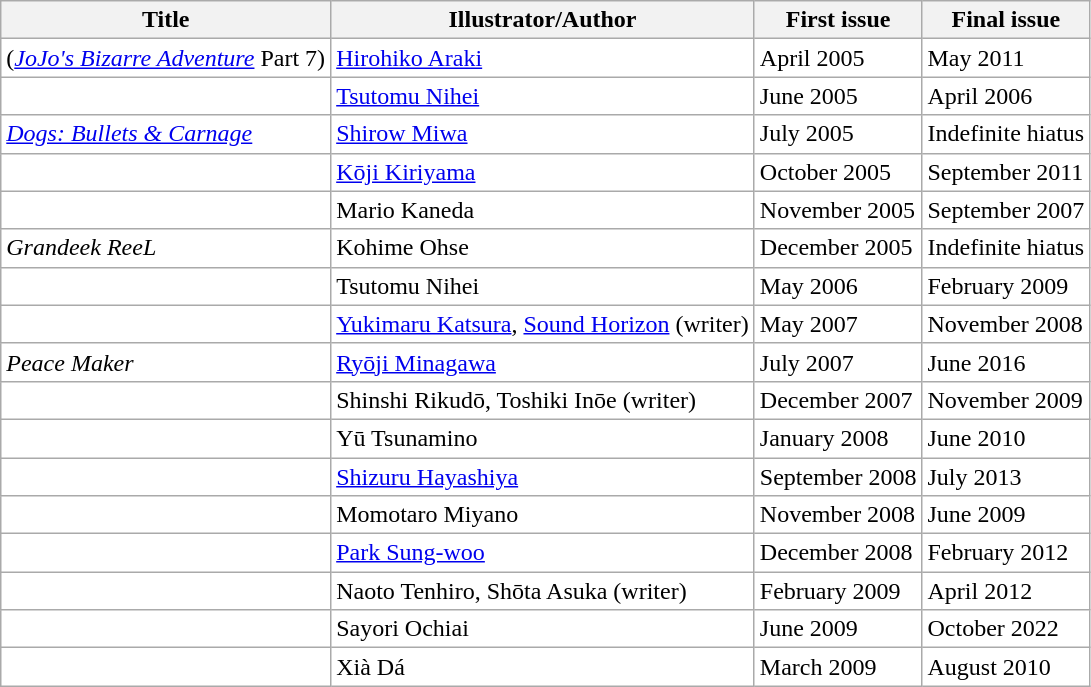<table class="wikitable sortable" style="background:#FFF;">
<tr>
<th>Title</th>
<th>Illustrator/Author</th>
<th>First issue</th>
<th>Final issue</th>
</tr>
<tr>
<td> (<em><a href='#'>JoJo's Bizarre Adventure</a></em> Part 7)</td>
<td><a href='#'>Hirohiko Araki</a></td>
<td>April 2005</td>
<td>May 2011</td>
</tr>
<tr>
<td></td>
<td><a href='#'>Tsutomu Nihei</a></td>
<td>June 2005</td>
<td>April 2006</td>
</tr>
<tr>
<td><em><a href='#'>Dogs: Bullets & Carnage</a></em></td>
<td><a href='#'>Shirow Miwa</a></td>
<td>July 2005</td>
<td>Indefinite hiatus</td>
</tr>
<tr>
<td></td>
<td><a href='#'>Kōji Kiriyama</a></td>
<td>October 2005</td>
<td>September 2011</td>
</tr>
<tr>
<td></td>
<td>Mario Kaneda</td>
<td>November 2005</td>
<td>September 2007</td>
</tr>
<tr>
<td><em>Grandeek ReeL</em></td>
<td>Kohime Ohse</td>
<td>December 2005</td>
<td>Indefinite hiatus</td>
</tr>
<tr>
<td></td>
<td>Tsutomu Nihei</td>
<td>May 2006</td>
<td>February 2009</td>
</tr>
<tr>
<td></td>
<td><a href='#'>Yukimaru Katsura</a>, <a href='#'>Sound Horizon</a> (writer)</td>
<td>May 2007</td>
<td>November 2008</td>
</tr>
<tr>
<td><em>Peace Maker</em></td>
<td><a href='#'>Ryōji Minagawa</a></td>
<td>July 2007</td>
<td>June 2016</td>
</tr>
<tr>
<td></td>
<td>Shinshi Rikudō, Toshiki Inōe (writer)</td>
<td>December 2007</td>
<td>November 2009</td>
</tr>
<tr>
<td></td>
<td>Yū Tsunamino</td>
<td>January 2008</td>
<td>June 2010</td>
</tr>
<tr>
<td></td>
<td><a href='#'>Shizuru Hayashiya</a></td>
<td>September 2008</td>
<td>July 2013</td>
</tr>
<tr>
<td></td>
<td>Momotaro Miyano</td>
<td>November 2008</td>
<td>June 2009</td>
</tr>
<tr>
<td></td>
<td><a href='#'>Park Sung-woo</a></td>
<td>December 2008</td>
<td>February 2012</td>
</tr>
<tr>
<td></td>
<td>Naoto Tenhiro, Shōta Asuka (writer)</td>
<td>February 2009</td>
<td>April 2012</td>
</tr>
<tr>
<td></td>
<td>Sayori Ochiai</td>
<td>June 2009</td>
<td>October 2022</td>
</tr>
<tr>
<td> </td>
<td>Xià Dá</td>
<td>March 2009</td>
<td>August 2010</td>
</tr>
</table>
